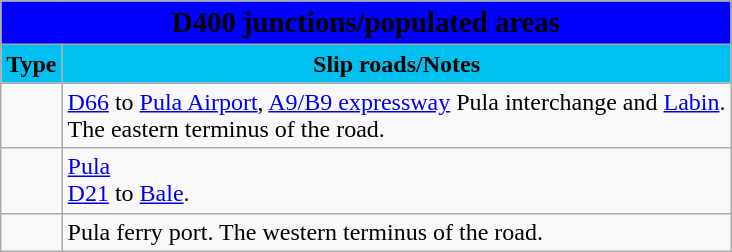<table class="wikitable">
<tr>
<td colspan=2 bgcolor=blue align=center style=margin-top:15><span><big><strong>D400 junctions/populated areas</strong></big></span></td>
</tr>
<tr>
<td align=center bgcolor=00c0f0><strong>Type</strong></td>
<td align=center bgcolor=00c0f0><strong>Slip roads/Notes</strong></td>
</tr>
<tr>
<td></td>
<td> <a href='#'>D66</a> to <a href='#'>Pula Airport</a>, <a href='#'>A9/B9 expressway</a> Pula interchange and <a href='#'>Labin</a>.<br>The eastern terminus of the road.</td>
</tr>
<tr>
<td></td>
<td><a href='#'>Pula</a><br> <a href='#'>D21</a> to <a href='#'>Bale</a>.</td>
</tr>
<tr>
<td></td>
<td>Pula ferry port. The western terminus of the road.</td>
</tr>
</table>
